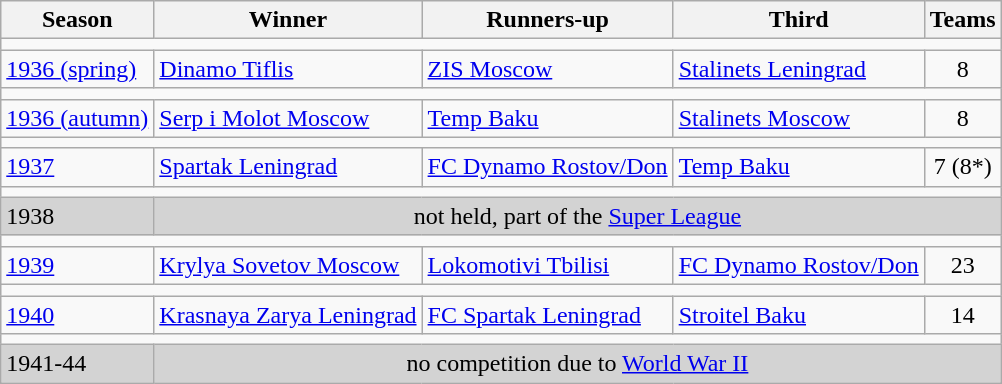<table class="wikitable">
<tr>
<th>Season</th>
<th>Winner</th>
<th>Runners-up</th>
<th>Third</th>
<th>Teams</th>
</tr>
<tr>
<td colspan=5 style="border:1px black;"></td>
</tr>
<tr>
<td><a href='#'>1936 (spring)</a></td>
<td><a href='#'>Dinamo Tiflis</a></td>
<td><a href='#'>ZIS Moscow</a></td>
<td><a href='#'>Stalinets Leningrad</a></td>
<td align=center>8</td>
</tr>
<tr>
<td colspan=5 style="border:1px black;"></td>
</tr>
<tr>
<td><a href='#'>1936 (autumn)</a></td>
<td><a href='#'>Serp i Molot Moscow</a></td>
<td><a href='#'>Temp Baku</a></td>
<td><a href='#'>Stalinets Moscow</a></td>
<td align=center>8</td>
</tr>
<tr>
<td colspan=5 style="border:1px black;"></td>
</tr>
<tr>
<td><a href='#'>1937</a></td>
<td><a href='#'>Spartak Leningrad</a></td>
<td><a href='#'>FC Dynamo Rostov/Don</a></td>
<td><a href='#'>Temp Baku</a></td>
<td align=center>7 (8*)</td>
</tr>
<tr>
<td colspan=5 style="border:1px black;"></td>
</tr>
<tr bgcolor=lightgrey>
<td>1938</td>
<td colspan=4 align=center>not held, part of the <a href='#'>Super League</a></td>
</tr>
<tr>
<td colspan=5 style="border:1px black;"></td>
</tr>
<tr>
<td><a href='#'>1939</a></td>
<td><a href='#'>Krylya Sovetov Moscow</a></td>
<td><a href='#'>Lokomotivi Tbilisi</a></td>
<td><a href='#'>FC Dynamo Rostov/Don</a></td>
<td align=center>23</td>
</tr>
<tr>
<td colspan=5 style="border:1px black;"></td>
</tr>
<tr>
<td><a href='#'>1940</a></td>
<td><a href='#'>Krasnaya Zarya Leningrad</a></td>
<td><a href='#'>FC Spartak Leningrad</a></td>
<td><a href='#'>Stroitel Baku</a></td>
<td align=center>14</td>
</tr>
<tr>
<td colspan=5 style="border:1px black;"></td>
</tr>
<tr bgcolor=lightgrey>
<td>1941-44</td>
<td colspan=4 align=center>no competition due to <a href='#'>World War II</a></td>
</tr>
</table>
